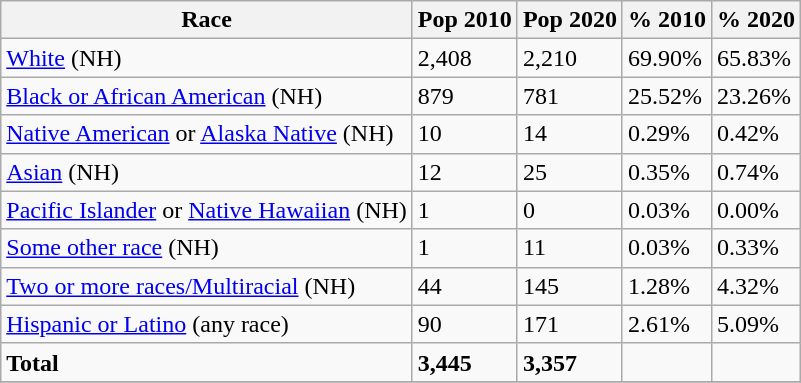<table class="wikitable">
<tr>
<th>Race</th>
<th>Pop 2010</th>
<th>Pop 2020</th>
<th>% 2010</th>
<th>% 2020</th>
</tr>
<tr>
<td><a href='#'>White</a> (NH)</td>
<td>2,408</td>
<td>2,210</td>
<td>69.90%</td>
<td>65.83%</td>
</tr>
<tr>
<td><a href='#'>Black or African American</a> (NH)</td>
<td>879</td>
<td>781</td>
<td>25.52%</td>
<td>23.26%</td>
</tr>
<tr>
<td><a href='#'>Native American</a> or <a href='#'>Alaska Native</a> (NH)</td>
<td>10</td>
<td>14</td>
<td>0.29%</td>
<td>0.42%</td>
</tr>
<tr>
<td><a href='#'>Asian</a> (NH)</td>
<td>12</td>
<td>25</td>
<td>0.35%</td>
<td>0.74%</td>
</tr>
<tr>
<td><a href='#'>Pacific Islander</a> or <a href='#'>Native Hawaiian</a> (NH)</td>
<td>1</td>
<td>0</td>
<td>0.03%</td>
<td>0.00%</td>
</tr>
<tr>
<td><a href='#'>Some other race</a> (NH)</td>
<td>1</td>
<td>11</td>
<td>0.03%</td>
<td>0.33%</td>
</tr>
<tr>
<td><a href='#'>Two or more races/Multiracial</a> (NH)</td>
<td>44</td>
<td>145</td>
<td>1.28%</td>
<td>4.32%</td>
</tr>
<tr>
<td><a href='#'>Hispanic or Latino</a> (any race)</td>
<td>90</td>
<td>171</td>
<td>2.61%</td>
<td>5.09%</td>
</tr>
<tr>
<td><strong>Total</strong></td>
<td><strong>3,445</strong></td>
<td><strong>3,357</strong></td>
<td></td>
<td></td>
</tr>
<tr>
</tr>
</table>
